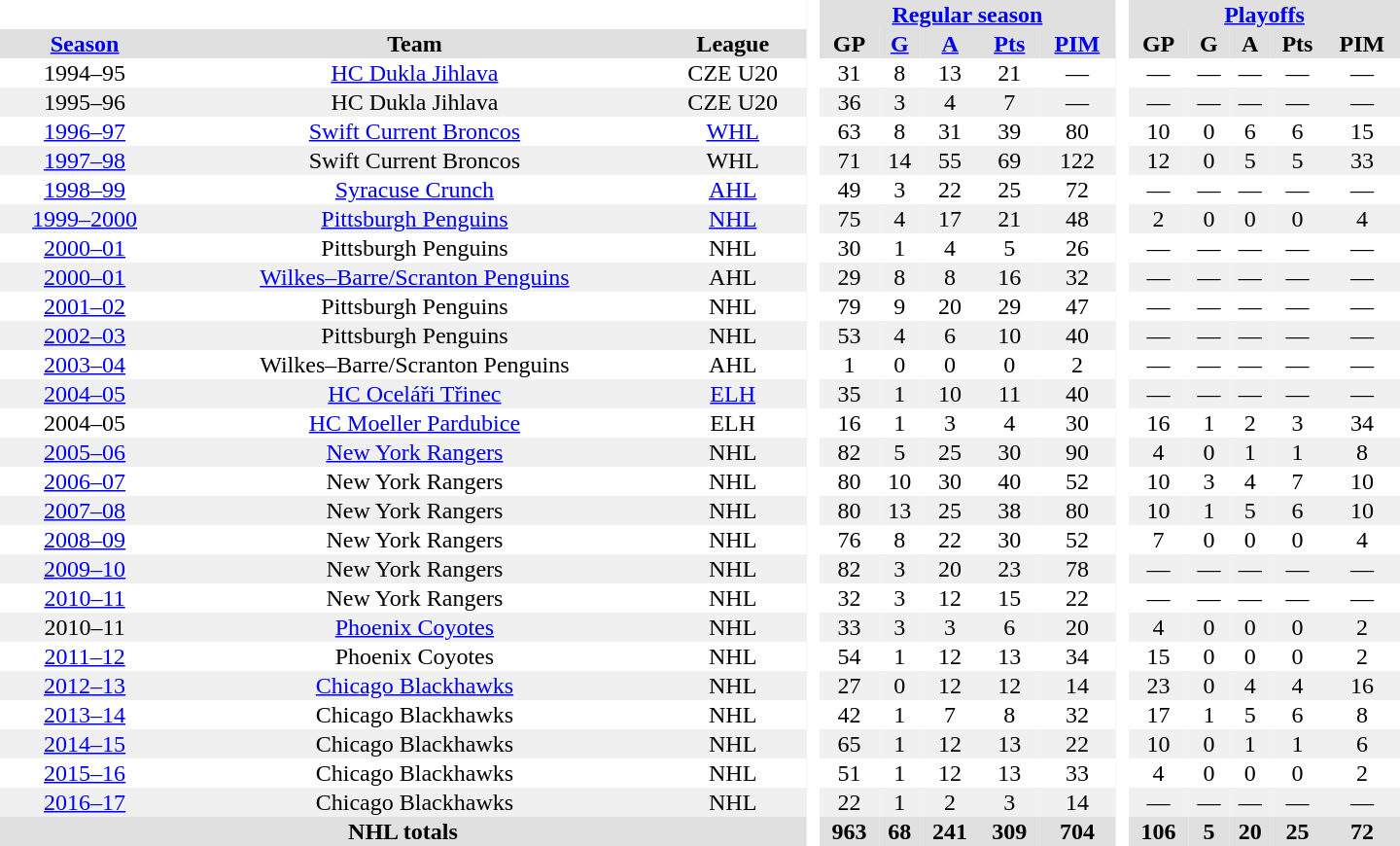<table border="0" cellpadding="1" cellspacing="0" style="text-align:center; width:60em">
<tr bgcolor="#e0e0e0">
<th colspan="3" bgcolor="#ffffff"> </th>
<th rowspan="99" bgcolor="#ffffff"> </th>
<th colspan="5"><a href='#'>Regular season</a></th>
<th rowspan="99" bgcolor="#ffffff"> </th>
<th colspan="5"><a href='#'>Playoffs</a></th>
</tr>
<tr bgcolor="#e0e0e0">
<th><a href='#'>Season</a></th>
<th>Team</th>
<th>League</th>
<th>GP</th>
<th><a href='#'>G</a></th>
<th><a href='#'>A</a></th>
<th><a href='#'>Pts</a></th>
<th><a href='#'>PIM</a></th>
<th>GP</th>
<th>G</th>
<th>A</th>
<th>Pts</th>
<th>PIM</th>
</tr>
<tr>
<td>1994–95</td>
<td><a href='#'>HC Dukla Jihlava</a></td>
<td>CZE U20</td>
<td>31</td>
<td>8</td>
<td>13</td>
<td>21</td>
<td>—</td>
<td>—</td>
<td>—</td>
<td>—</td>
<td>—</td>
<td>—</td>
</tr>
<tr bgcolor="#f0f0f0">
<td>1995–96</td>
<td>HC Dukla Jihlava</td>
<td>CZE U20</td>
<td>36</td>
<td>3</td>
<td>4</td>
<td>7</td>
<td>—</td>
<td>—</td>
<td>—</td>
<td>—</td>
<td>—</td>
<td>—</td>
</tr>
<tr>
<td><a href='#'>1996–97</a></td>
<td><a href='#'>Swift Current Broncos</a></td>
<td><a href='#'>WHL</a></td>
<td>63</td>
<td>8</td>
<td>31</td>
<td>39</td>
<td>80</td>
<td>10</td>
<td>0</td>
<td>6</td>
<td>6</td>
<td>15</td>
</tr>
<tr bgcolor="#f0f0f0">
<td><a href='#'>1997–98</a></td>
<td>Swift Current Broncos</td>
<td>WHL</td>
<td>71</td>
<td>14</td>
<td>55</td>
<td>69</td>
<td>122</td>
<td>12</td>
<td>0</td>
<td>5</td>
<td>5</td>
<td>33</td>
</tr>
<tr>
<td><a href='#'>1998–99</a></td>
<td><a href='#'>Syracuse Crunch</a></td>
<td><a href='#'>AHL</a></td>
<td>49</td>
<td>3</td>
<td>22</td>
<td>25</td>
<td>72</td>
<td>—</td>
<td>—</td>
<td>—</td>
<td>—</td>
<td>—</td>
</tr>
<tr bgcolor="#f0f0f0">
<td><a href='#'>1999–2000</a></td>
<td><a href='#'>Pittsburgh Penguins</a></td>
<td><a href='#'>NHL</a></td>
<td>75</td>
<td>4</td>
<td>17</td>
<td>21</td>
<td>48</td>
<td>2</td>
<td>0</td>
<td>0</td>
<td>0</td>
<td>4</td>
</tr>
<tr>
<td><a href='#'>2000–01</a></td>
<td>Pittsburgh Penguins</td>
<td>NHL</td>
<td>30</td>
<td>1</td>
<td>4</td>
<td>5</td>
<td>26</td>
<td>—</td>
<td>—</td>
<td>—</td>
<td>—</td>
<td>—</td>
</tr>
<tr bgcolor="#f0f0f0">
<td><a href='#'>2000–01</a></td>
<td><a href='#'>Wilkes–Barre/Scranton Penguins</a></td>
<td>AHL</td>
<td>29</td>
<td>8</td>
<td>8</td>
<td>16</td>
<td>32</td>
<td>—</td>
<td>—</td>
<td>—</td>
<td>—</td>
<td>—</td>
</tr>
<tr>
<td><a href='#'>2001–02</a></td>
<td>Pittsburgh Penguins</td>
<td>NHL</td>
<td>79</td>
<td>9</td>
<td>20</td>
<td>29</td>
<td>47</td>
<td>—</td>
<td>—</td>
<td>—</td>
<td>—</td>
<td>—</td>
</tr>
<tr bgcolor="#f0f0f0">
<td><a href='#'>2002–03</a></td>
<td>Pittsburgh Penguins</td>
<td>NHL</td>
<td>53</td>
<td>4</td>
<td>6</td>
<td>10</td>
<td>40</td>
<td>—</td>
<td>—</td>
<td>—</td>
<td>—</td>
<td>—</td>
</tr>
<tr>
<td><a href='#'>2003–04</a></td>
<td>Wilkes–Barre/Scranton Penguins</td>
<td>AHL</td>
<td>1</td>
<td>0</td>
<td>0</td>
<td>0</td>
<td>2</td>
<td>—</td>
<td>—</td>
<td>—</td>
<td>—</td>
<td>—</td>
</tr>
<tr bgcolor="#f0f0f0">
<td><a href='#'>2004–05</a></td>
<td><a href='#'>HC Oceláři Třinec</a></td>
<td><a href='#'>ELH</a></td>
<td>35</td>
<td>1</td>
<td>10</td>
<td>11</td>
<td>40</td>
<td>—</td>
<td>—</td>
<td>—</td>
<td>—</td>
<td>—</td>
</tr>
<tr>
<td>2004–05</td>
<td><a href='#'>HC Moeller Pardubice</a></td>
<td>ELH</td>
<td>16</td>
<td>1</td>
<td>3</td>
<td>4</td>
<td>30</td>
<td>16</td>
<td>1</td>
<td>2</td>
<td>3</td>
<td>34</td>
</tr>
<tr bgcolor="#f0f0f0">
<td><a href='#'>2005–06</a></td>
<td><a href='#'>New York Rangers</a></td>
<td>NHL</td>
<td>82</td>
<td>5</td>
<td>25</td>
<td>30</td>
<td>90</td>
<td>4</td>
<td>0</td>
<td>1</td>
<td>1</td>
<td>8</td>
</tr>
<tr>
<td><a href='#'>2006–07</a></td>
<td>New York Rangers</td>
<td>NHL</td>
<td>80</td>
<td>10</td>
<td>30</td>
<td>40</td>
<td>52</td>
<td>10</td>
<td>3</td>
<td>4</td>
<td>7</td>
<td>10</td>
</tr>
<tr bgcolor="#f0f0f0">
<td><a href='#'>2007–08</a></td>
<td>New York Rangers</td>
<td>NHL</td>
<td>80</td>
<td>13</td>
<td>25</td>
<td>38</td>
<td>80</td>
<td>10</td>
<td>1</td>
<td>5</td>
<td>6</td>
<td>10</td>
</tr>
<tr>
<td><a href='#'>2008–09</a></td>
<td>New York Rangers</td>
<td>NHL</td>
<td>76</td>
<td>8</td>
<td>22</td>
<td>30</td>
<td>52</td>
<td>7</td>
<td>0</td>
<td>0</td>
<td>0</td>
<td>4</td>
</tr>
<tr bgcolor="#f0f0f0">
<td><a href='#'>2009–10</a></td>
<td>New York Rangers</td>
<td>NHL</td>
<td>82</td>
<td>3</td>
<td>20</td>
<td>23</td>
<td>78</td>
<td>—</td>
<td>—</td>
<td>—</td>
<td>—</td>
<td>—</td>
</tr>
<tr>
<td><a href='#'>2010–11</a></td>
<td>New York Rangers</td>
<td>NHL</td>
<td>32</td>
<td>3</td>
<td>12</td>
<td>15</td>
<td>22</td>
<td>—</td>
<td>—</td>
<td>—</td>
<td>—</td>
<td>—</td>
</tr>
<tr bgcolor="#f0f0f0">
<td>2010–11</td>
<td><a href='#'>Phoenix Coyotes</a></td>
<td>NHL</td>
<td>33</td>
<td>3</td>
<td>3</td>
<td>6</td>
<td>20</td>
<td>4</td>
<td>0</td>
<td>0</td>
<td>0</td>
<td>2</td>
</tr>
<tr>
<td><a href='#'>2011–12</a></td>
<td>Phoenix Coyotes</td>
<td>NHL</td>
<td>54</td>
<td>1</td>
<td>12</td>
<td>13</td>
<td>34</td>
<td>15</td>
<td>0</td>
<td>0</td>
<td>0</td>
<td>2</td>
</tr>
<tr bgcolor="#f0f0f0">
<td><a href='#'>2012–13</a></td>
<td><a href='#'>Chicago Blackhawks</a></td>
<td>NHL</td>
<td>27</td>
<td>0</td>
<td>12</td>
<td>12</td>
<td>14</td>
<td>23</td>
<td>0</td>
<td>4</td>
<td>4</td>
<td>16</td>
</tr>
<tr>
<td><a href='#'>2013–14</a></td>
<td>Chicago Blackhawks</td>
<td>NHL</td>
<td>42</td>
<td>1</td>
<td>7</td>
<td>8</td>
<td>32</td>
<td>17</td>
<td>1</td>
<td>5</td>
<td>6</td>
<td>8</td>
</tr>
<tr bgcolor="#f0f0f0">
<td><a href='#'>2014–15</a></td>
<td>Chicago Blackhawks</td>
<td>NHL</td>
<td>65</td>
<td>1</td>
<td>12</td>
<td>13</td>
<td>22</td>
<td>10</td>
<td>0</td>
<td>1</td>
<td>1</td>
<td>6</td>
</tr>
<tr>
<td><a href='#'>2015–16</a></td>
<td>Chicago Blackhawks</td>
<td>NHL</td>
<td>51</td>
<td>1</td>
<td>12</td>
<td>13</td>
<td>33</td>
<td>4</td>
<td>0</td>
<td>0</td>
<td>0</td>
<td>2</td>
</tr>
<tr bgcolor="#f0f0f0">
<td><a href='#'>2016–17</a></td>
<td>Chicago Blackhawks</td>
<td>NHL</td>
<td>22</td>
<td>1</td>
<td>2</td>
<td>3</td>
<td>14</td>
<td>—</td>
<td>—</td>
<td>—</td>
<td>—</td>
<td>—</td>
</tr>
<tr bgcolor="#e0e0e0">
<th colspan="3">NHL totals</th>
<th>963</th>
<th>68</th>
<th>241</th>
<th>309</th>
<th>704</th>
<th>106</th>
<th>5</th>
<th>20</th>
<th>25</th>
<th>72</th>
</tr>
</table>
